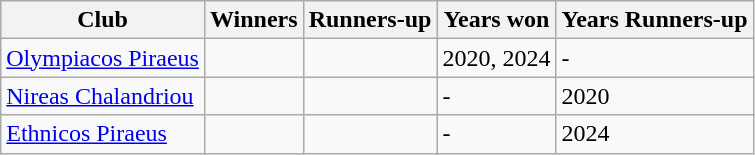<table class="wikitable">
<tr>
<th>Club</th>
<th>Winners</th>
<th>Runners-up</th>
<th>Years won</th>
<th>Years Runners-up</th>
</tr>
<tr>
<td><a href='#'>Olympiacos Piraeus</a></td>
<td></td>
<td></td>
<td>2020, 2024</td>
<td>-</td>
</tr>
<tr>
<td><a href='#'>Nireas Chalandriou</a></td>
<td></td>
<td></td>
<td>-</td>
<td>2020</td>
</tr>
<tr>
<td><a href='#'>Ethnicos Piraeus</a></td>
<td></td>
<td></td>
<td>-</td>
<td>2024</td>
</tr>
</table>
